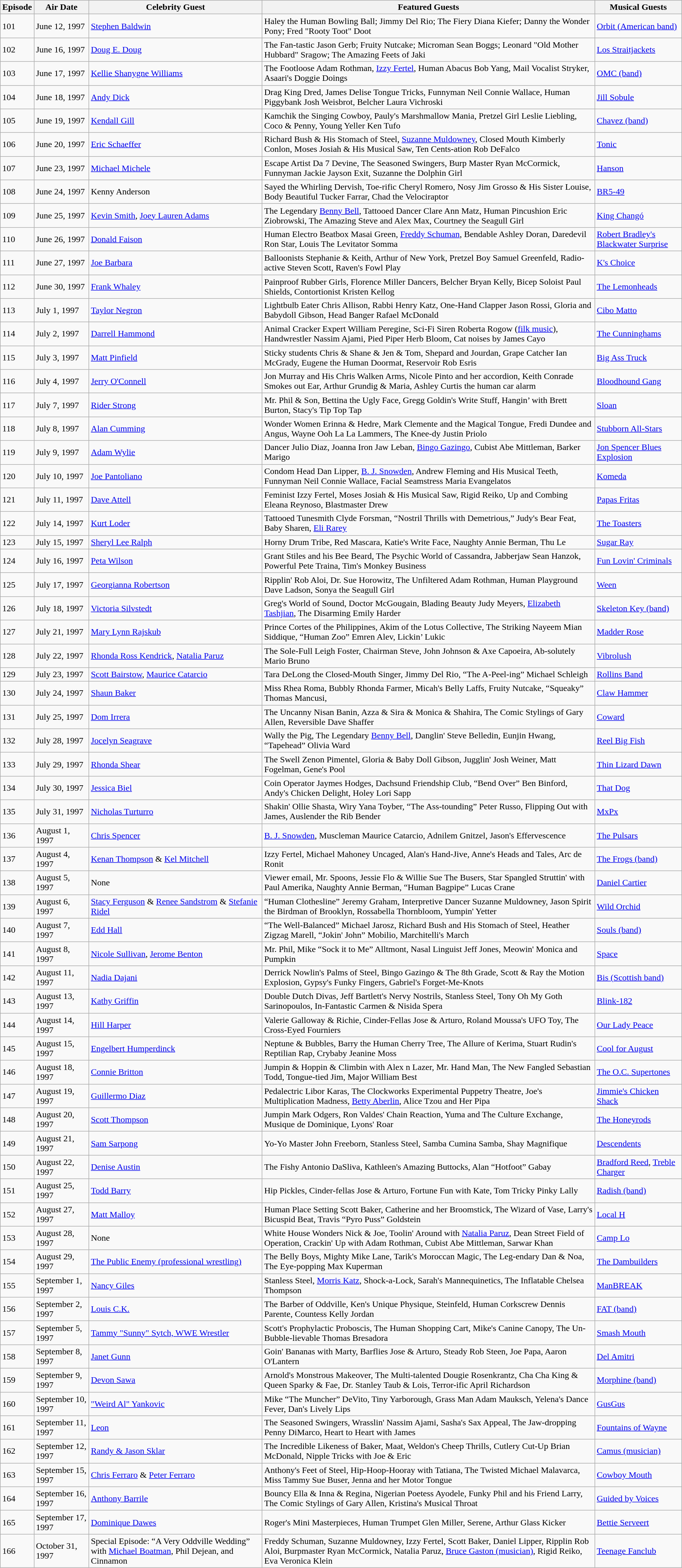<table class="wikitable">
<tr>
<th>Episode</th>
<th>Air Date</th>
<th>Celebrity Guest</th>
<th>Featured Guests</th>
<th>Musical Guests</th>
</tr>
<tr>
<td>101</td>
<td>June 12, 1997</td>
<td><a href='#'>Stephen Baldwin</a></td>
<td>Haley the Human Bowling Ball; Jimmy Del Rio; The Fiery Diana Kiefer; Danny the Wonder Pony; Fred "Rooty Toot" Doot</td>
<td><a href='#'>Orbit (American band)</a></td>
</tr>
<tr>
<td>102</td>
<td>June 16, 1997</td>
<td><a href='#'>Doug E. Doug</a></td>
<td>The Fan-tastic Jason Gerb; Fruity Nutcake; Microman Sean Boggs; Leonard "Old Mother Hubbard" Sragow; The Amazing Feets of Jaki</td>
<td><a href='#'>Los Straitjackets</a></td>
</tr>
<tr>
<td>103</td>
<td>June 17, 1997</td>
<td><a href='#'>Kellie Shanygne Williams</a></td>
<td>The Footloose Adam Rothman, <a href='#'>Izzy Fertel</a>, Human Abacus Bob Yang, Mail Vocalist Stryker, Asaari's Doggie Doings</td>
<td><a href='#'>OMC (band)</a></td>
</tr>
<tr>
<td>104</td>
<td>June 18, 1997</td>
<td><a href='#'>Andy Dick</a></td>
<td>Drag King Dred, James Delise Tongue Tricks, Funnyman Neil Connie Wallace, Human Piggybank Josh Weisbrot, Belcher Laura Vichroski</td>
<td><a href='#'>Jill Sobule</a></td>
</tr>
<tr>
<td>105</td>
<td>June 19, 1997</td>
<td><a href='#'>Kendall Gill</a></td>
<td>Kamchik the Singing Cowboy, Pauly's Marshmallow Mania, Pretzel Girl Leslie Liebling, Coco & Penny, Young Yeller Ken Tufo</td>
<td><a href='#'>Chavez (band)</a></td>
</tr>
<tr>
<td>106</td>
<td>June 20, 1997</td>
<td><a href='#'>Eric Schaeffer</a></td>
<td>Richard Bush & His Stomach of Steel, <a href='#'>Suzanne Muldowney</a>, Closed Mouth Kimberly Conlon, Moses Josiah & His Musical Saw, Ten Cents-ation Rob DeFalco</td>
<td><a href='#'>Tonic</a></td>
</tr>
<tr>
<td>107</td>
<td>June 23, 1997</td>
<td><a href='#'>Michael Michele</a></td>
<td>Escape Artist Da 7 Devine, The Seasoned Swingers, Burp Master Ryan McCormick, Funnyman Jackie Jayson Exit, Suzanne the Dolphin Girl</td>
<td><a href='#'>Hanson</a></td>
</tr>
<tr>
<td>108</td>
<td>June 24, 1997</td>
<td>Kenny Anderson</td>
<td>Sayed the Whirling Dervish, Toe-rific Cheryl Romero, Nosy Jim Grosso & His Sister Louise, Body Beautiful Tucker Farrar, Chad the Velociraptor</td>
<td><a href='#'>BR5-49</a></td>
</tr>
<tr>
<td>109</td>
<td>June 25, 1997</td>
<td><a href='#'>Kevin Smith</a>, <a href='#'>Joey Lauren Adams</a></td>
<td>The Legendary <a href='#'>Benny Bell</a>, Tattooed Dancer Clare Ann Matz, Human Pincushion Eric Ziobrowski, The Amazing Steve and Alex Max, Courtney the Seagull Girl</td>
<td><a href='#'>King Changó</a></td>
</tr>
<tr>
<td>110</td>
<td>June 26, 1997</td>
<td><a href='#'>Donald Faison</a></td>
<td>Human Electro Beatbox Masai Green, <a href='#'>Freddy Schuman</a>, Bendable Ashley Doran, Daredevil Ron Star, Louis The Levitator Somma</td>
<td><a href='#'>Robert Bradley's Blackwater Surprise</a></td>
</tr>
<tr>
<td>111</td>
<td>June 27, 1997</td>
<td><a href='#'>Joe Barbara</a></td>
<td>Balloonists Stephanie & Keith, Arthur of New York, Pretzel Boy Samuel Greenfeld, Radio-active Steven Scott, Raven's Fowl Play</td>
<td><a href='#'>K's Choice</a></td>
</tr>
<tr>
<td>112</td>
<td>June 30, 1997</td>
<td><a href='#'>Frank Whaley</a></td>
<td>Painproof Rubber Girls, Florence Miller Dancers, Belcher Bryan Kelly, Bicep Soloist Paul Shields, Contortionist Kristen Kellog</td>
<td><a href='#'>The Lemonheads</a></td>
</tr>
<tr>
<td>113</td>
<td>July 1, 1997</td>
<td><a href='#'>Taylor Negron</a></td>
<td>Lightbulb Eater Chris Allison, Rabbi Henry Katz, One-Hand Clapper Jason Rossi, Gloria and Babydoll Gibson, Head Banger Rafael McDonald</td>
<td><a href='#'>Cibo Matto</a></td>
</tr>
<tr>
<td>114</td>
<td>July 2, 1997</td>
<td><a href='#'>Darrell Hammond</a></td>
<td>Animal Cracker Expert William Peregine, Sci-Fi Siren Roberta Rogow (<a href='#'>filk music</a>), Handwrestler Nassim Ajami, Pied Piper Herb Bloom, Cat noises by James Cayo</td>
<td><a href='#'>The Cunninghams</a></td>
</tr>
<tr>
<td>115</td>
<td>July 3, 1997</td>
<td><a href='#'>Matt Pinfield</a></td>
<td>Sticky students Chris & Shane & Jen & Tom, Shepard and Jourdan, Grape Catcher Ian McGrady, Eugene the Human Doormat, Reservoir Rob Esris</td>
<td><a href='#'>Big Ass Truck</a></td>
</tr>
<tr>
<td>116</td>
<td>July 4, 1997</td>
<td><a href='#'>Jerry O'Connell</a></td>
<td>Jon Murray and His Chris Walken Arms, Nicole Pinto and her accordion, Keith Conrade Smokes out Ear, Arthur Grundig & Maria, Ashley Curtis the human car alarm</td>
<td><a href='#'>Bloodhound Gang</a></td>
</tr>
<tr>
<td>117</td>
<td>July 7, 1997</td>
<td><a href='#'>Rider Strong</a></td>
<td>Mr. Phil & Son, Bettina the Ugly Face, Gregg Goldin's Write Stuff, Hangin’ with Brett Burton, Stacy's Tip Top Tap</td>
<td><a href='#'>Sloan</a></td>
</tr>
<tr>
<td>118</td>
<td>July 8, 1997</td>
<td><a href='#'>Alan Cumming</a></td>
<td>Wonder Women Erinna & Hedre, Mark Clemente and the Magical Tongue, Fredi Dundee and Angus, Wayne Ooh La La Lammers, The Knee-dy Justin Priolo</td>
<td><a href='#'>Stubborn All-Stars</a></td>
</tr>
<tr>
<td>119</td>
<td>July 9, 1997</td>
<td><a href='#'>Adam Wylie</a></td>
<td>Dancer Julio Diaz, Joanna Iron Jaw Leban, <a href='#'>Bingo Gazingo</a>, Cubist Abe Mittleman, Barker Marigo</td>
<td><a href='#'>Jon Spencer Blues Explosion</a></td>
</tr>
<tr>
<td>120</td>
<td>July 10, 1997</td>
<td><a href='#'>Joe Pantoliano</a></td>
<td>Condom Head Dan Lipper, <a href='#'>B. J. Snowden</a>, Andrew Fleming and His Musical Teeth, Funnyman Neil Connie Wallace, Facial Seamstress Maria Evangelatos</td>
<td><a href='#'>Komeda</a></td>
</tr>
<tr>
<td>121</td>
<td>July 11, 1997</td>
<td><a href='#'>Dave Attell</a></td>
<td>Feminist Izzy Fertel, Moses Josiah & His Musical Saw, Rigid Reiko, Up and Combing Eleana Reynoso, Blastmaster Drew</td>
<td><a href='#'>Papas Fritas</a></td>
</tr>
<tr>
<td>122</td>
<td>July 14, 1997</td>
<td><a href='#'>Kurt Loder</a></td>
<td>Tattooed Tunesmith Clyde Forsman, “Nostril Thrills with Demetrious,” Judy's Bear Feat, Baby Sharen, <a href='#'>Eli Rarey</a></td>
<td><a href='#'>The Toasters</a></td>
</tr>
<tr>
<td>123</td>
<td>July 15, 1997</td>
<td><a href='#'>Sheryl Lee Ralph</a></td>
<td>Horny Drum Tribe, Red Mascara, Katie's Write Face, Naughty Annie Berman, Thu Le</td>
<td><a href='#'>Sugar Ray</a></td>
</tr>
<tr>
<td>124</td>
<td>July 16, 1997</td>
<td><a href='#'>Peta Wilson</a></td>
<td>Grant Stiles and his Bee Beard, The Psychic World of Cassandra, Jabberjaw Sean Hanzok, Powerful Pete Traina, Tim's Monkey Business</td>
<td><a href='#'>Fun Lovin' Criminals</a></td>
</tr>
<tr>
<td>125</td>
<td>July 17, 1997</td>
<td><a href='#'>Georgianna Robertson</a></td>
<td>Ripplin' Rob Aloi, Dr. Sue Horowitz, The Unfiltered Adam Rothman, Human Playground Dave Ladson, Sonya the Seagull Girl</td>
<td><a href='#'>Ween</a></td>
</tr>
<tr>
<td>126</td>
<td>July 18, 1997</td>
<td><a href='#'>Victoria Silvstedt</a></td>
<td>Greg's World of Sound, Doctor McGougain, Blading Beauty Judy Meyers, <a href='#'>Elizabeth Tashjian</a>, The Disarming Emily Harder</td>
<td><a href='#'>Skeleton Key (band)</a></td>
</tr>
<tr>
<td>127</td>
<td>July 21, 1997</td>
<td><a href='#'>Mary Lynn Rajskub</a></td>
<td>Prince Cortes of the Philippines, Akim of the Lotus Collective, The Striking Nayeem Mian Siddique, “Human Zoo” Emren Alev, Lickin’ Lukic</td>
<td><a href='#'>Madder Rose</a></td>
</tr>
<tr>
<td>128</td>
<td>July 22, 1997</td>
<td><a href='#'>Rhonda Ross Kendrick</a>, <a href='#'>Natalia Paruz</a></td>
<td>The Sole-Full Leigh Foster, Chairman Steve, John Johnson & Axe Capoeira, Ab-solutely Mario Bruno</td>
<td><a href='#'>Vibrolush</a></td>
</tr>
<tr>
<td>129</td>
<td>July 23, 1997</td>
<td><a href='#'>Scott Bairstow</a>, <a href='#'>Maurice Catarcio</a></td>
<td>Tara DeLong the Closed-Mouth Singer, Jimmy Del Rio, “The A-Peel-ing” Michael Schleigh</td>
<td><a href='#'>Rollins Band</a></td>
</tr>
<tr>
<td>130</td>
<td>July 24, 1997</td>
<td><a href='#'>Shaun Baker</a></td>
<td>Miss Rhea Roma, Bubbly Rhonda Farmer, Micah's Belly Laffs, Fruity Nutcake, “Squeaky” Thomas Mancusi,</td>
<td><a href='#'>Claw Hammer</a></td>
</tr>
<tr>
<td>131</td>
<td>July 25, 1997</td>
<td><a href='#'>Dom Irrera</a></td>
<td>The Uncanny Nisan Banin, Azza & Sira & Monica & Shahira, The Comic Stylings of Gary Allen, Reversible Dave Shaffer</td>
<td><a href='#'>Coward</a></td>
</tr>
<tr>
<td>132</td>
<td>July 28, 1997</td>
<td><a href='#'>Jocelyn Seagrave</a></td>
<td>Wally the Pig, The Legendary <a href='#'>Benny Bell</a>, Danglin' Steve Belledin, Eunjin Hwang, “Tapehead” Olivia Ward</td>
<td><a href='#'>Reel Big Fish</a></td>
</tr>
<tr>
<td>133</td>
<td>July 29, 1997</td>
<td><a href='#'>Rhonda Shear</a></td>
<td>The Swell Zenon Pimentel, Gloria & Baby Doll Gibson, Jugglin' Josh Weiner, Matt Fogelman, Gene's Pool</td>
<td><a href='#'>Thin Lizard Dawn</a></td>
</tr>
<tr>
<td>134</td>
<td>July 30, 1997</td>
<td><a href='#'>Jessica Biel</a></td>
<td>Coin Operator Jaymes Hodges, Dachsund Friendship Club, “Bend Over” Ben Binford, Andy's Chicken Delight, Holey Lori Sapp</td>
<td><a href='#'>That Dog</a></td>
</tr>
<tr>
<td>135</td>
<td>July 31, 1997</td>
<td><a href='#'>Nicholas Turturro</a></td>
<td>Shakin' Ollie Shasta, Wiry Yana Toyber, “The Ass-tounding” Peter Russo, Flipping Out with James, Auslender the Rib Bender</td>
<td><a href='#'>MxPx</a></td>
</tr>
<tr>
<td>136</td>
<td>August 1, 1997</td>
<td><a href='#'>Chris Spencer</a></td>
<td><a href='#'>B. J. Snowden</a>, Muscleman Maurice Catarcio, Adnilem Gnitzel, Jason's Effervescence</td>
<td><a href='#'>The Pulsars</a></td>
</tr>
<tr>
<td>137</td>
<td>August 4, 1997</td>
<td><a href='#'>Kenan Thompson</a> & <a href='#'>Kel Mitchell</a></td>
<td>Izzy Fertel, Michael Mahoney Uncaged, Alan's Hand-Jive, Anne's Heads and Tales, Arc de Ronit</td>
<td><a href='#'>The Frogs (band)</a></td>
</tr>
<tr>
<td>138</td>
<td>August 5, 1997</td>
<td>None</td>
<td>Viewer email, Mr. Spoons, Jessie Flo & Willie Sue The Busers, Star Spangled Struttin' with Paul Amerika, Naughty Annie Berman, “Human Bagpipe” Lucas Crane</td>
<td><a href='#'>Daniel Cartier</a></td>
</tr>
<tr>
<td>139</td>
<td>August 6, 1997</td>
<td><a href='#'>Stacy Ferguson</a> & <a href='#'>Renee Sandstrom</a> & <a href='#'>Stefanie Ridel</a></td>
<td>“Human Clothesline” Jeremy Graham, Interpretive Dancer Suzanne Muldowney, Jason Spirit the Birdman of Brooklyn, Rossabella Thornbloom, Yumpin' Yetter</td>
<td><a href='#'>Wild Orchid</a></td>
</tr>
<tr>
<td>140</td>
<td>August 7, 1997</td>
<td><a href='#'>Edd Hall</a></td>
<td>“The Well-Balanced” Michael Jarosz, Richard Bush and His Stomach of Steel, Heather Zigzag Marell, “Jokin' John” Mobilio, Marchitelli's March</td>
<td><a href='#'>Souls (band)</a></td>
</tr>
<tr>
<td>141</td>
<td>August 8, 1997</td>
<td><a href='#'>Nicole Sullivan</a>, <a href='#'>Jerome Benton</a></td>
<td>Mr. Phil, Mike “Sock it to Me” Alltmont, Nasal Linguist Jeff Jones, Meowin' Monica and Pumpkin</td>
<td><a href='#'>Space</a></td>
</tr>
<tr>
<td>142</td>
<td>August 11, 1997</td>
<td><a href='#'>Nadia Dajani</a></td>
<td>Derrick Nowlin's Palms of Steel, Bingo Gazingo & The 8th Grade, Scott & Ray the Motion Explosion, Gypsy's Funky Fingers, Gabriel's Forget-Me-Knots</td>
<td><a href='#'>Bis (Scottish band)</a></td>
</tr>
<tr>
<td>143</td>
<td>August 13, 1997</td>
<td><a href='#'>Kathy Griffin</a></td>
<td>Double Dutch Divas, Jeff Bartlett's Nervy Nostrils, Stanless Steel, Tony Oh My Goth Sarinopoulos, In-Fantastic Carmen & Nisida Spera</td>
<td><a href='#'>Blink-182</a></td>
</tr>
<tr>
<td>144</td>
<td>August 14, 1997</td>
<td><a href='#'>Hill Harper</a></td>
<td>Valerie Galloway & Richie, Cinder-Fellas Jose & Arturo, Roland Moussa's UFO Toy, The Cross-Eyed Fourniers</td>
<td><a href='#'>Our Lady Peace</a></td>
</tr>
<tr>
<td>145</td>
<td>August 15, 1997</td>
<td><a href='#'>Engelbert Humperdinck</a></td>
<td>Neptune & Bubbles, Barry the Human Cherry Tree, The Allure of Kerima, Stuart Rudin's Reptilian Rap, Crybaby Jeanine Moss</td>
<td><a href='#'>Cool for August</a></td>
</tr>
<tr>
<td>146</td>
<td>August 18, 1997</td>
<td><a href='#'>Connie Britton</a></td>
<td>Jumpin & Hoppin & Climbin with Alex n Lazer, Mr. Hand Man, The New Fangled Sebastian Todd, Tongue-tied Jim, Major William Best</td>
<td><a href='#'>The O.C. Supertones</a></td>
</tr>
<tr>
<td>147</td>
<td>August 19, 1997</td>
<td><a href='#'>Guillermo Diaz</a></td>
<td>Pedalectric Libor Karas, The Clockworks Experimental Puppetry Theatre, Joe's Multiplication Madness, <a href='#'>Betty Aberlin</a>, Alice Tzou and Her Pipa</td>
<td><a href='#'>Jimmie's Chicken Shack</a></td>
</tr>
<tr>
<td>148</td>
<td>August 20, 1997</td>
<td><a href='#'>Scott Thompson</a></td>
<td>Jumpin Mark Odgers, Ron Valdes' Chain Reaction, Yuma and The Culture Exchange, Musique de Dominique, Lyons' Roar</td>
<td><a href='#'>The Honeyrods</a></td>
</tr>
<tr>
<td>149</td>
<td>August 21, 1997</td>
<td><a href='#'>Sam Sarpong</a></td>
<td>Yo-Yo Master John Freeborn, Stanless Steel, Samba Cumina Samba, Shay Magnifique</td>
<td><a href='#'>Descendents</a></td>
</tr>
<tr>
<td>150</td>
<td>August 22, 1997</td>
<td><a href='#'>Denise Austin</a></td>
<td>The Fishy Antonio DaSliva, Kathleen's Amazing Buttocks, Alan “Hotfoot” Gabay</td>
<td><a href='#'>Bradford Reed</a>, <a href='#'>Treble Charger</a></td>
</tr>
<tr>
<td>151</td>
<td>August 25, 1997</td>
<td><a href='#'>Todd Barry</a></td>
<td>Hip Pickles, Cinder-fellas Jose & Arturo, Fortune Fun with Kate, Tom Tricky Pinky Lally</td>
<td><a href='#'>Radish (band)</a></td>
</tr>
<tr>
<td>152</td>
<td>August 27, 1997</td>
<td><a href='#'>Matt Malloy</a></td>
<td>Human Place Setting Scott Baker, Catherine and her Broomstick, The Wizard of Vase, Larry's Bicuspid Beat, Travis “Pyro Puss” Goldstein</td>
<td><a href='#'>Local H</a></td>
</tr>
<tr>
<td>153</td>
<td>August 28, 1997</td>
<td>None</td>
<td>White House Wonders Nick & Joe, Toolin' Around with <a href='#'>Natalia Paruz</a>, Dean Street Field of Operation, Crackin' Up with Adam Rothman, Cubist Abe Mittleman, Sarwar Khan</td>
<td><a href='#'>Camp Lo</a></td>
</tr>
<tr>
<td>154</td>
<td>August 29, 1997</td>
<td><a href='#'>The Public Enemy (professional wrestling)</a></td>
<td>The Belly Boys, Mighty Mike Lane, Tarik's Moroccan Magic, The Leg-endary Dan & Noa, The Eye-popping Max Kuperman</td>
<td><a href='#'>The Dambuilders</a></td>
</tr>
<tr>
<td>155</td>
<td>September 1, 1997</td>
<td><a href='#'>Nancy Giles</a></td>
<td>Stanless Steel, <a href='#'>Morris Katz</a>, Shock-a-Lock, Sarah's Mannequinetics, The Inflatable Chelsea Thompson</td>
<td><a href='#'>ManBREAK</a></td>
</tr>
<tr>
<td>156</td>
<td>September 2, 1997</td>
<td><a href='#'>Louis C.K.</a></td>
<td>The Barber of Oddville, Ken's Unique Physique, Steinfeld, Human Corkscrew Dennis Parente, Countess Kelly Jordan</td>
<td><a href='#'>FAT (band)</a></td>
</tr>
<tr>
<td>157</td>
<td>September 5, 1997</td>
<td><a href='#'>Tammy "Sunny" Sytch, WWE Wrestler</a></td>
<td>Scott's Prophylactic Proboscis, The Human Shopping Cart, Mike's Canine Canopy, The Un-Bubble-lievable Thomas Bresadora</td>
<td><a href='#'>Smash Mouth</a></td>
</tr>
<tr>
<td>158</td>
<td>September 8, 1997</td>
<td><a href='#'>Janet Gunn</a></td>
<td>Goin' Bananas with Marty, Barflies Jose & Arturo, Steady Rob Steen, Joe Papa, Aaron O'Lantern</td>
<td><a href='#'>Del Amitri</a></td>
</tr>
<tr>
<td>159</td>
<td>September 9, 1997</td>
<td><a href='#'>Devon Sawa</a></td>
<td>Arnold's Monstrous Makeover, The Multi-talented Dougie Rosenkrantz, Cha Cha King & Queen Sparky & Fae, Dr. Stanley Taub & Lois, Terror-ific April Richardson</td>
<td><a href='#'>Morphine (band)</a></td>
</tr>
<tr>
<td>160</td>
<td>September 10, 1997</td>
<td><a href='#'>"Weird Al" Yankovic</a></td>
<td>Mike “The Muncher” DeVito, Tiny Yarborough, Grass Man Adam Mauksch, Yelena's Dance Fever, Dan's Lively Lips</td>
<td><a href='#'>GusGus</a></td>
</tr>
<tr>
<td>161</td>
<td>September 11, 1997</td>
<td><a href='#'>Leon</a></td>
<td>The Seasoned Swingers, Wrasslin' Nassim Ajami, Sasha's Sax Appeal, The Jaw-dropping Penny DiMarco, Heart to Heart with James</td>
<td><a href='#'>Fountains of Wayne</a></td>
</tr>
<tr>
<td>162</td>
<td>September 12, 1997</td>
<td><a href='#'>Randy & Jason Sklar</a></td>
<td>The Incredible Likeness of Baker, Maat, Weldon's Cheep Thrills, Cutlery Cut-Up Brian McDonald, Nipple Tricks with Joe & Eric</td>
<td><a href='#'>Camus (musician)</a></td>
</tr>
<tr>
<td>163</td>
<td>September 15, 1997</td>
<td><a href='#'>Chris Ferraro</a> & <a href='#'>Peter Ferraro</a></td>
<td>Anthony's Feet of Steel, Hip-Hoop-Hooray with Tatiana, The Twisted Michael Malavarca, Miss Tammy Sue Buser, Jenna and her Motor Tongue</td>
<td><a href='#'>Cowboy Mouth</a></td>
</tr>
<tr>
<td>164</td>
<td>September 16, 1997</td>
<td><a href='#'>Anthony Barrile</a></td>
<td>Bouncy Ella & Inna & Regina, Nigerian Poetess Ayodele, Funky Phil and his Friend Larry, The Comic Stylings of Gary Allen, Kristina's Musical Throat</td>
<td><a href='#'>Guided by Voices</a></td>
</tr>
<tr>
<td>165</td>
<td>September 17, 1997</td>
<td><a href='#'>Dominique Dawes</a></td>
<td>Roger's Mini Masterpieces, Human Trumpet Glen Miller, Serene, Arthur Glass Kicker</td>
<td><a href='#'>Bettie Serveert</a></td>
</tr>
<tr>
<td>166</td>
<td>October 31, 1997</td>
<td>Special Episode: “A Very Oddville Wedding” with <a href='#'>Michael Boatman</a>, Phil Dejean, and Cinnamon</td>
<td>Freddy Schuman, Suzanne Muldowney, Izzy Fertel, Scott Baker, Daniel Lipper, Ripplin Rob Aloi, Burpmaster Ryan McCormick, Natalia Paruz, <a href='#'>Bruce Gaston (musician)</a>, Rigid Reiko, Eva Veronica Klein</td>
<td><a href='#'>Teenage Fanclub</a></td>
</tr>
</table>
